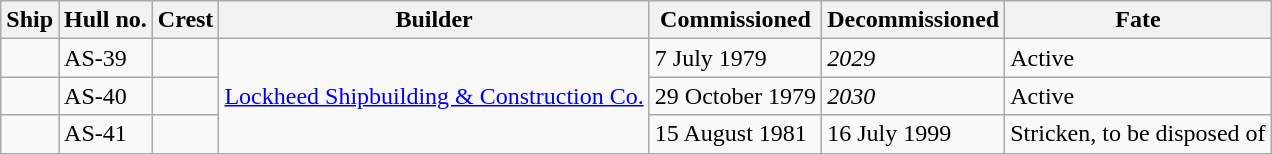<table class="wikitable">
<tr>
<th>Ship</th>
<th>Hull no.</th>
<th>Crest</th>
<th>Builder</th>
<th>Commissioned</th>
<th>Decommissioned</th>
<th>Fate</th>
</tr>
<tr>
<td></td>
<td>AS-39</td>
<td></td>
<td rowspan="3"><a href='#'>Lockheed Shipbuilding & Construction Co.</a></td>
<td>7 July 1979</td>
<td><em>2029</em></td>
<td>Active</td>
</tr>
<tr>
<td></td>
<td>AS-40</td>
<td></td>
<td>29 October 1979</td>
<td><em>2030</em></td>
<td>Active</td>
</tr>
<tr>
<td></td>
<td>AS-41</td>
<td></td>
<td>15 August 1981</td>
<td>16 July 1999</td>
<td>Stricken, to be disposed of</td>
</tr>
</table>
